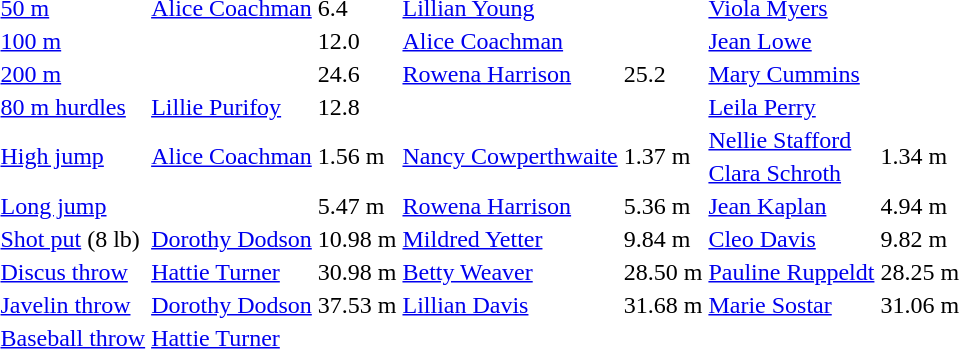<table>
<tr>
<td><a href='#'>50 m</a></td>
<td><a href='#'>Alice Coachman</a></td>
<td>6.4</td>
<td><a href='#'>Lillian Young</a></td>
<td></td>
<td><a href='#'>Viola Myers</a></td>
<td></td>
</tr>
<tr>
<td><a href='#'>100 m</a></td>
<td></td>
<td>12.0</td>
<td><a href='#'>Alice Coachman</a></td>
<td></td>
<td><a href='#'>Jean Lowe</a></td>
<td></td>
</tr>
<tr>
<td><a href='#'>200 m</a></td>
<td></td>
<td>24.6</td>
<td><a href='#'>Rowena Harrison</a></td>
<td>25.2 </td>
<td><a href='#'>Mary Cummins</a></td>
<td></td>
</tr>
<tr>
<td><a href='#'>80 m hurdles</a></td>
<td><a href='#'>Lillie Purifoy</a></td>
<td>12.8</td>
<td></td>
<td></td>
<td><a href='#'>Leila Perry</a></td>
<td></td>
</tr>
<tr>
<td rowspan=2><a href='#'>High jump</a></td>
<td rowspan=2><a href='#'>Alice Coachman</a></td>
<td rowspan=2>1.56 m</td>
<td rowspan=2><a href='#'>Nancy Cowperthwaite</a></td>
<td rowspan=2>1.37 m</td>
<td><a href='#'>Nellie Stafford</a></td>
<td rowspan=2>1.34 m</td>
</tr>
<tr>
<td rowspan=1><a href='#'>Clara Schroth</a></td>
</tr>
<tr>
<td><a href='#'>Long jump</a></td>
<td></td>
<td>5.47 m</td>
<td><a href='#'>Rowena Harrison</a></td>
<td>5.36 m</td>
<td><a href='#'>Jean Kaplan</a></td>
<td>4.94 m</td>
</tr>
<tr>
<td><a href='#'>Shot put</a> (8 lb)</td>
<td><a href='#'>Dorothy Dodson</a></td>
<td>10.98 m</td>
<td><a href='#'>Mildred Yetter</a></td>
<td>9.84 m</td>
<td><a href='#'>Cleo Davis</a></td>
<td>9.82 m</td>
</tr>
<tr>
<td><a href='#'>Discus throw</a></td>
<td><a href='#'>Hattie Turner</a></td>
<td>30.98 m</td>
<td><a href='#'>Betty Weaver</a></td>
<td>28.50 m</td>
<td><a href='#'>Pauline Ruppeldt</a></td>
<td>28.25 m</td>
</tr>
<tr>
<td><a href='#'>Javelin throw</a></td>
<td><a href='#'>Dorothy Dodson</a></td>
<td>37.53 m</td>
<td><a href='#'>Lillian Davis</a></td>
<td>31.68 m</td>
<td><a href='#'>Marie Sostar</a></td>
<td>31.06 m</td>
</tr>
<tr>
<td><a href='#'>Baseball throw</a></td>
<td><a href='#'>Hattie Turner</a></td>
<td></td>
<td></td>
<td></td>
<td></td>
<td></td>
</tr>
</table>
